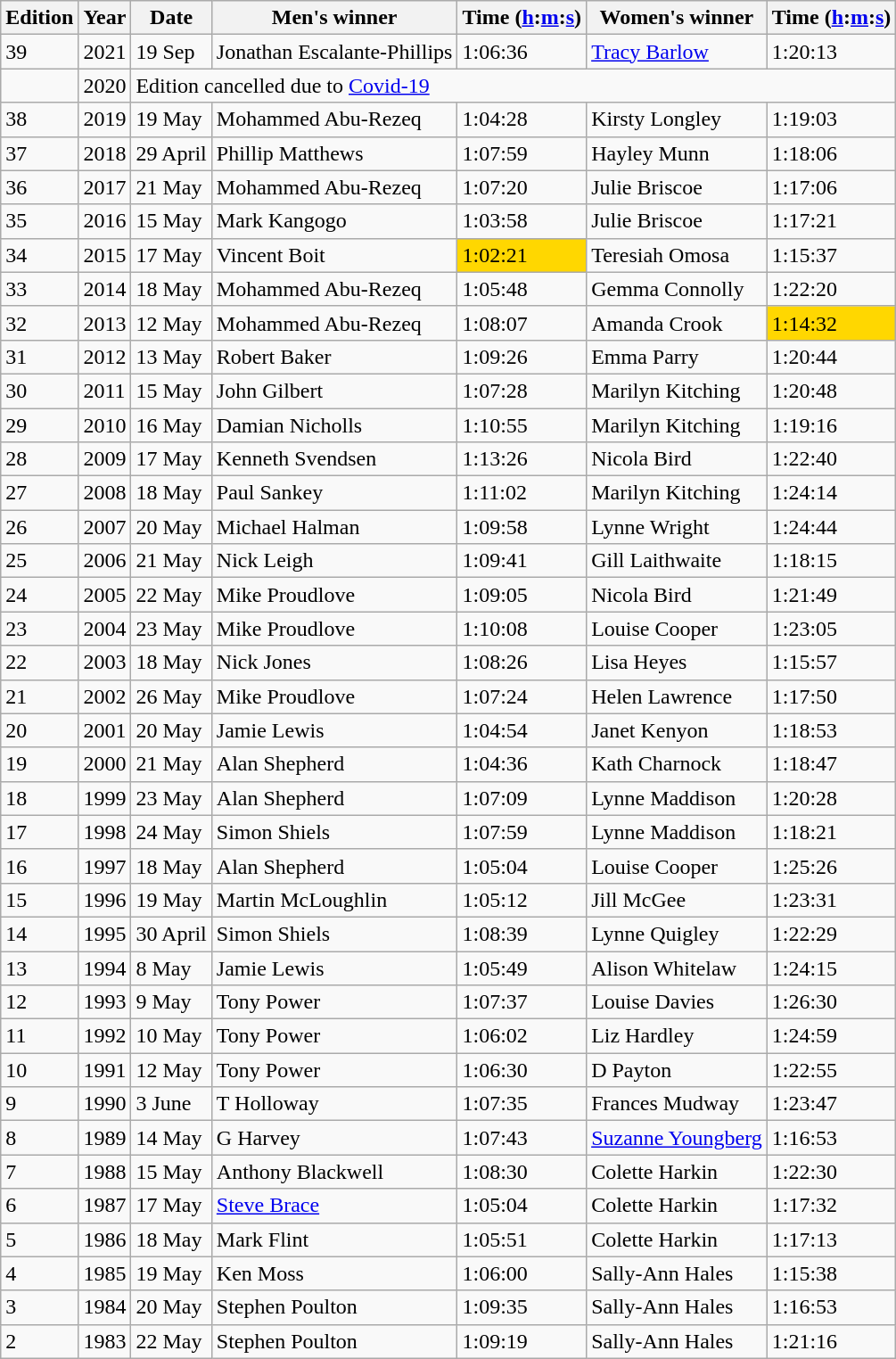<table class="wikitable sortable">
<tr>
<th class="unsortable">Edition</th>
<th class="unsortable">Year</th>
<th class="unsortable">Date</th>
<th>Men's winner</th>
<th>Time (<a href='#'>h</a>:<a href='#'>m</a>:<a href='#'>s</a>)</th>
<th>Women's winner</th>
<th>Time  (<a href='#'>h</a>:<a href='#'>m</a>:<a href='#'>s</a>)</th>
</tr>
<tr>
<td>39</td>
<td>2021</td>
<td>19 Sep</td>
<td>Jonathan Escalante-Phillips</td>
<td>1:06:36</td>
<td><a href='#'>Tracy Barlow</a></td>
<td>1:20:13</td>
</tr>
<tr>
<td></td>
<td>2020</td>
<td colspan=5>Edition cancelled due to <a href='#'>Covid-19</a></td>
</tr>
<tr>
<td>38</td>
<td>2019</td>
<td>19 May</td>
<td>Mohammed Abu-Rezeq</td>
<td>1:04:28</td>
<td>Kirsty Longley</td>
<td>1:19:03</td>
</tr>
<tr>
<td>37</td>
<td>2018</td>
<td>29 April</td>
<td>Phillip Matthews</td>
<td>1:07:59</td>
<td>Hayley Munn</td>
<td>1:18:06</td>
</tr>
<tr>
<td>36</td>
<td>2017</td>
<td>21 May</td>
<td>Mohammed Abu-Rezeq </td>
<td>1:07:20</td>
<td>Julie Briscoe </td>
<td>1:17:06</td>
</tr>
<tr>
<td>35</td>
<td>2016</td>
<td>15 May</td>
<td>Mark Kangogo</td>
<td>1:03:58</td>
<td>Julie Briscoe</td>
<td>1:17:21</td>
</tr>
<tr>
<td>34</td>
<td>2015</td>
<td>17 May</td>
<td>Vincent Boit</td>
<td bgcolor=gold>1:02:21</td>
<td>Teresiah Omosa</td>
<td>1:15:37</td>
</tr>
<tr>
<td>33</td>
<td>2014</td>
<td>18 May</td>
<td>Mohammed Abu-Rezeq</td>
<td>1:05:48</td>
<td>Gemma Connolly</td>
<td>1:22:20</td>
</tr>
<tr>
<td>32</td>
<td>2013</td>
<td>12 May</td>
<td>Mohammed Abu-Rezeq</td>
<td>1:08:07</td>
<td>Amanda Crook</td>
<td bgcolor=gold>1:14:32</td>
</tr>
<tr>
<td>31</td>
<td>2012</td>
<td>13 May</td>
<td>Robert Baker</td>
<td>1:09:26</td>
<td>Emma Parry</td>
<td>1:20:44</td>
</tr>
<tr>
<td>30</td>
<td>2011</td>
<td>15 May</td>
<td>John Gilbert</td>
<td>1:07:28</td>
<td>Marilyn Kitching</td>
<td>1:20:48</td>
</tr>
<tr>
<td>29</td>
<td>2010</td>
<td>16 May</td>
<td>Damian Nicholls</td>
<td>1:10:55</td>
<td>Marilyn Kitching</td>
<td>1:19:16</td>
</tr>
<tr>
<td>28</td>
<td>2009</td>
<td>17 May</td>
<td>Kenneth Svendsen</td>
<td>1:13:26</td>
<td>Nicola Bird</td>
<td>1:22:40</td>
</tr>
<tr>
<td>27</td>
<td>2008</td>
<td>18 May</td>
<td>Paul Sankey</td>
<td>1:11:02</td>
<td>Marilyn Kitching</td>
<td>1:24:14</td>
</tr>
<tr>
<td>26</td>
<td>2007</td>
<td>20 May</td>
<td>Michael Halman</td>
<td>1:09:58</td>
<td>Lynne Wright</td>
<td>1:24:44</td>
</tr>
<tr>
<td>25</td>
<td>2006</td>
<td>21 May</td>
<td>Nick Leigh</td>
<td>1:09:41</td>
<td>Gill Laithwaite</td>
<td>1:18:15</td>
</tr>
<tr>
<td>24</td>
<td>2005</td>
<td>22 May</td>
<td>Mike Proudlove</td>
<td>1:09:05</td>
<td>Nicola Bird</td>
<td>1:21:49</td>
</tr>
<tr>
<td>23</td>
<td>2004</td>
<td>23 May</td>
<td>Mike Proudlove</td>
<td>1:10:08</td>
<td>Louise Cooper</td>
<td>1:23:05</td>
</tr>
<tr>
<td>22</td>
<td>2003</td>
<td>18 May</td>
<td>Nick Jones</td>
<td>1:08:26</td>
<td>Lisa Heyes</td>
<td>1:15:57</td>
</tr>
<tr>
<td>21</td>
<td>2002</td>
<td>26 May</td>
<td>Mike Proudlove</td>
<td>1:07:24</td>
<td>Helen Lawrence</td>
<td>1:17:50</td>
</tr>
<tr>
<td>20</td>
<td>2001</td>
<td>20 May</td>
<td>Jamie Lewis</td>
<td>1:04:54</td>
<td>Janet Kenyon</td>
<td>1:18:53</td>
</tr>
<tr>
<td>19</td>
<td>2000</td>
<td>21 May</td>
<td>Alan Shepherd</td>
<td>1:04:36</td>
<td>Kath Charnock</td>
<td>1:18:47</td>
</tr>
<tr>
<td>18</td>
<td>1999</td>
<td>23 May</td>
<td>Alan Shepherd</td>
<td>1:07:09</td>
<td>Lynne Maddison</td>
<td>1:20:28</td>
</tr>
<tr>
<td>17</td>
<td>1998</td>
<td>24 May</td>
<td>Simon Shiels</td>
<td>1:07:59</td>
<td>Lynne Maddison</td>
<td>1:18:21</td>
</tr>
<tr>
<td>16</td>
<td>1997</td>
<td>18 May</td>
<td>Alan Shepherd</td>
<td>1:05:04</td>
<td>Louise Cooper</td>
<td>1:25:26</td>
</tr>
<tr>
<td>15</td>
<td>1996</td>
<td>19 May</td>
<td>Martin McLoughlin</td>
<td>1:05:12</td>
<td>Jill McGee</td>
<td>1:23:31</td>
</tr>
<tr>
<td>14</td>
<td>1995</td>
<td>30 April</td>
<td>Simon Shiels</td>
<td>1:08:39</td>
<td>Lynne Quigley</td>
<td>1:22:29</td>
</tr>
<tr>
<td>13</td>
<td>1994</td>
<td>8 May</td>
<td>Jamie Lewis</td>
<td>1:05:49</td>
<td>Alison Whitelaw</td>
<td>1:24:15</td>
</tr>
<tr>
<td>12</td>
<td>1993</td>
<td>9 May</td>
<td>Tony Power</td>
<td>1:07:37</td>
<td>Louise Davies</td>
<td>1:26:30</td>
</tr>
<tr>
<td>11</td>
<td>1992</td>
<td>10 May</td>
<td>Tony Power</td>
<td>1:06:02</td>
<td>Liz Hardley</td>
<td>1:24:59</td>
</tr>
<tr>
<td>10</td>
<td>1991</td>
<td>12 May</td>
<td>Tony Power</td>
<td>1:06:30</td>
<td>D Payton</td>
<td>1:22:55</td>
</tr>
<tr>
<td>9</td>
<td>1990</td>
<td>3 June</td>
<td>T Holloway</td>
<td>1:07:35</td>
<td>Frances Mudway</td>
<td>1:23:47</td>
</tr>
<tr>
<td>8</td>
<td>1989</td>
<td>14 May</td>
<td>G Harvey</td>
<td>1:07:43</td>
<td><a href='#'>Suzanne Youngberg</a></td>
<td>1:16:53</td>
</tr>
<tr>
<td>7</td>
<td>1988</td>
<td>15 May</td>
<td>Anthony Blackwell</td>
<td>1:08:30</td>
<td>Colette Harkin</td>
<td>1:22:30</td>
</tr>
<tr>
<td>6</td>
<td>1987</td>
<td>17 May</td>
<td><a href='#'>Steve Brace</a></td>
<td>1:05:04</td>
<td>Colette Harkin</td>
<td>1:17:32</td>
</tr>
<tr>
<td>5</td>
<td>1986</td>
<td>18 May</td>
<td>Mark Flint</td>
<td>1:05:51</td>
<td>Colette Harkin</td>
<td>1:17:13</td>
</tr>
<tr>
<td>4</td>
<td>1985</td>
<td>19 May</td>
<td>Ken Moss</td>
<td>1:06:00</td>
<td>Sally-Ann Hales</td>
<td>1:15:38</td>
</tr>
<tr>
<td>3</td>
<td>1984</td>
<td>20 May</td>
<td>Stephen Poulton</td>
<td>1:09:35</td>
<td>Sally-Ann Hales</td>
<td>1:16:53</td>
</tr>
<tr>
<td>2</td>
<td>1983</td>
<td>22 May</td>
<td>Stephen Poulton</td>
<td>1:09:19</td>
<td>Sally-Ann Hales</td>
<td>1:21:16</td>
</tr>
</table>
